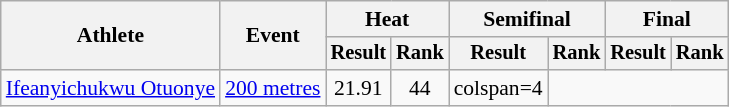<table class=wikitable style=font-size:90%>
<tr>
<th rowspan=2>Athlete</th>
<th rowspan=2>Event</th>
<th colspan=2>Heat</th>
<th colspan=2>Semifinal</th>
<th colspan=2>Final</th>
</tr>
<tr style=font-size:95%>
<th>Result</th>
<th>Rank</th>
<th>Result</th>
<th>Rank</th>
<th>Result</th>
<th>Rank</th>
</tr>
<tr align=center>
<td align=left><a href='#'>Ifeanyichukwu Otuonye</a></td>
<td align=left><a href='#'>200 metres</a></td>
<td>21.91</td>
<td>44</td>
<td>colspan=4 </td>
</tr>
</table>
